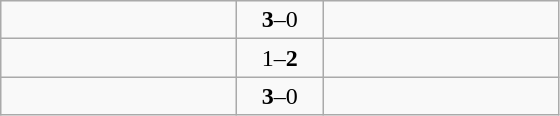<table class="wikitable">
<tr>
<td width=150><strong></strong></td>
<td style="width:50px" align=center><strong>3</strong>–0</td>
<td width=150></td>
</tr>
<tr>
<td width=150></td>
<td style="width:50px" align=center>1–<strong>2</strong></td>
<td width=150><strong></strong></td>
</tr>
<tr>
<td width=150><strong></strong></td>
<td style="width:50px" align=center><strong>3</strong>–0</td>
<td width=150></td>
</tr>
</table>
